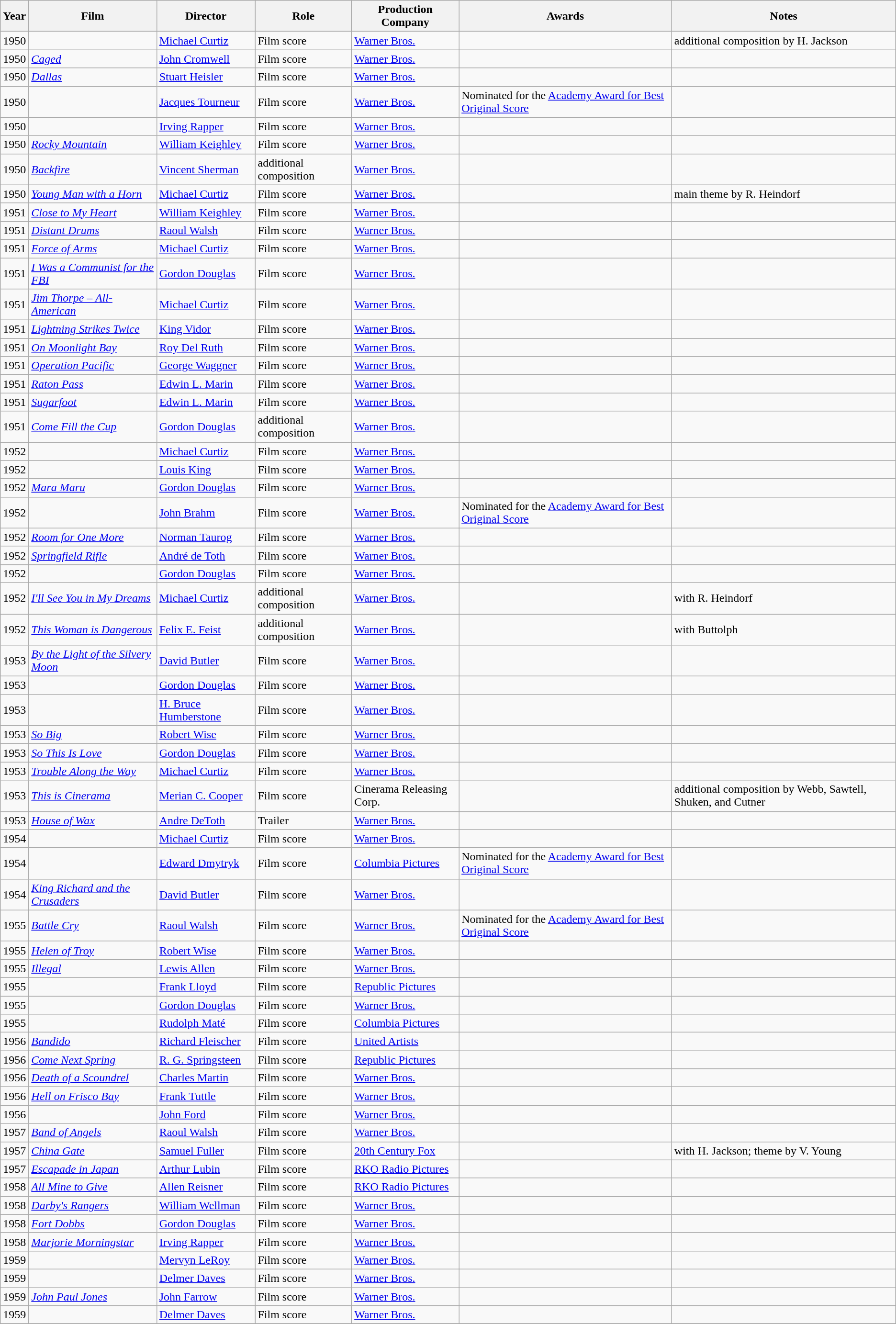<table class="wikitable sortable">
<tr>
<th>Year</th>
<th>Film</th>
<th class="unsortable">Director</th>
<th class="unsortable">Role</th>
<th>Production Company</th>
<th>Awards</th>
<th class="unsortable">Notes</th>
</tr>
<tr>
<td>1950</td>
<td><em></em></td>
<td><a href='#'>Michael Curtiz</a></td>
<td>Film score</td>
<td><a href='#'>Warner Bros.</a></td>
<td></td>
<td> additional composition by H. Jackson</td>
</tr>
<tr>
<td>1950</td>
<td><em><a href='#'>Caged</a></em></td>
<td><a href='#'>John Cromwell</a></td>
<td>Film score</td>
<td><a href='#'>Warner Bros.</a></td>
<td></td>
<td></td>
</tr>
<tr>
<td>1950</td>
<td><em><a href='#'>Dallas</a></em></td>
<td><a href='#'>Stuart Heisler</a></td>
<td>Film score</td>
<td><a href='#'>Warner Bros.</a></td>
<td></td>
<td></td>
</tr>
<tr>
<td>1950</td>
<td><em></em></td>
<td><a href='#'>Jacques Tourneur</a></td>
<td>Film score</td>
<td><a href='#'>Warner Bros.</a></td>
<td>Nominated for the <a href='#'>Academy Award for Best Original Score</a></td>
<td></td>
</tr>
<tr>
<td>1950</td>
<td><em></em></td>
<td><a href='#'>Irving Rapper</a></td>
<td>Film score</td>
<td><a href='#'>Warner Bros.</a></td>
<td></td>
<td></td>
</tr>
<tr>
<td>1950</td>
<td><em><a href='#'>Rocky Mountain</a></em></td>
<td><a href='#'>William Keighley</a></td>
<td>Film score</td>
<td><a href='#'>Warner Bros.</a></td>
<td></td>
<td></td>
</tr>
<tr>
<td>1950</td>
<td><em><a href='#'>Backfire</a></em></td>
<td><a href='#'>Vincent Sherman</a></td>
<td>additional composition</td>
<td><a href='#'>Warner Bros.</a></td>
<td></td>
<td></td>
</tr>
<tr>
<td>1950</td>
<td><em><a href='#'>Young Man with a Horn</a></em></td>
<td><a href='#'>Michael Curtiz</a></td>
<td>Film score</td>
<td><a href='#'>Warner Bros.</a></td>
<td></td>
<td>main theme by R. Heindorf</td>
</tr>
<tr>
<td>1951</td>
<td><em><a href='#'>Close to My Heart</a></em></td>
<td><a href='#'>William Keighley</a></td>
<td>Film score</td>
<td><a href='#'>Warner Bros.</a></td>
<td></td>
<td></td>
</tr>
<tr>
<td>1951</td>
<td><em><a href='#'>Distant Drums</a></em></td>
<td><a href='#'>Raoul Walsh</a></td>
<td>Film score</td>
<td><a href='#'>Warner Bros.</a></td>
<td></td>
<td></td>
</tr>
<tr>
<td>1951</td>
<td><em><a href='#'>Force of Arms</a></em></td>
<td><a href='#'>Michael Curtiz</a></td>
<td>Film score</td>
<td><a href='#'>Warner Bros.</a></td>
<td></td>
<td></td>
</tr>
<tr>
<td>1951</td>
<td><em><a href='#'>I Was a Communist for the FBI</a></em></td>
<td><a href='#'>Gordon Douglas</a></td>
<td>Film score</td>
<td><a href='#'>Warner Bros.</a></td>
<td></td>
<td></td>
</tr>
<tr>
<td>1951</td>
<td><em><a href='#'>Jim Thorpe – All-American</a></em></td>
<td><a href='#'>Michael Curtiz</a></td>
<td>Film score</td>
<td><a href='#'>Warner Bros.</a></td>
<td></td>
<td></td>
</tr>
<tr>
<td>1951</td>
<td><em><a href='#'>Lightning Strikes Twice</a></em></td>
<td><a href='#'>King Vidor</a></td>
<td>Film score</td>
<td><a href='#'>Warner Bros.</a></td>
<td></td>
<td></td>
</tr>
<tr>
<td>1951</td>
<td><em><a href='#'>On Moonlight Bay</a></em></td>
<td><a href='#'>Roy Del Ruth</a></td>
<td>Film score</td>
<td><a href='#'>Warner Bros.</a></td>
<td></td>
<td></td>
</tr>
<tr>
<td>1951</td>
<td><em><a href='#'>Operation Pacific</a></em></td>
<td><a href='#'>George Waggner</a></td>
<td>Film score</td>
<td><a href='#'>Warner Bros.</a></td>
<td></td>
<td></td>
</tr>
<tr>
<td>1951</td>
<td><em><a href='#'>Raton Pass</a></em></td>
<td><a href='#'>Edwin L. Marin</a></td>
<td>Film score</td>
<td><a href='#'>Warner Bros.</a></td>
<td></td>
<td></td>
</tr>
<tr>
<td>1951</td>
<td><em><a href='#'>Sugarfoot</a></em></td>
<td><a href='#'>Edwin L. Marin</a></td>
<td>Film score</td>
<td><a href='#'>Warner Bros.</a></td>
<td></td>
<td></td>
</tr>
<tr>
<td>1951</td>
<td><em><a href='#'>Come Fill the Cup</a></em></td>
<td><a href='#'>Gordon Douglas</a></td>
<td>additional composition</td>
<td><a href='#'>Warner Bros.</a></td>
<td></td>
<td></td>
</tr>
<tr>
<td>1952</td>
<td><em></em></td>
<td><a href='#'>Michael Curtiz</a></td>
<td>Film score</td>
<td><a href='#'>Warner Bros.</a></td>
<td></td>
<td></td>
</tr>
<tr>
<td>1952</td>
<td><em></em></td>
<td><a href='#'>Louis King</a></td>
<td>Film score</td>
<td><a href='#'>Warner Bros.</a></td>
<td></td>
<td></td>
</tr>
<tr>
<td>1952</td>
<td><em><a href='#'>Mara Maru</a></em></td>
<td><a href='#'>Gordon Douglas</a></td>
<td>Film score</td>
<td><a href='#'>Warner Bros.</a></td>
<td></td>
<td></td>
</tr>
<tr>
<td>1952</td>
<td><em></em></td>
<td><a href='#'>John Brahm</a></td>
<td>Film score</td>
<td><a href='#'>Warner Bros.</a></td>
<td>Nominated for the <a href='#'>Academy Award for Best Original Score</a></td>
<td></td>
</tr>
<tr>
<td>1952</td>
<td><em><a href='#'>Room for One More</a></em></td>
<td><a href='#'>Norman Taurog</a></td>
<td>Film score</td>
<td><a href='#'>Warner Bros.</a></td>
<td></td>
<td></td>
</tr>
<tr>
<td>1952</td>
<td><em><a href='#'>Springfield Rifle</a></em></td>
<td><a href='#'>André de Toth</a></td>
<td>Film score</td>
<td><a href='#'>Warner Bros.</a></td>
<td></td>
<td></td>
</tr>
<tr>
<td>1952</td>
<td><em></em></td>
<td><a href='#'>Gordon Douglas</a></td>
<td>Film score</td>
<td><a href='#'>Warner Bros.</a></td>
<td></td>
<td></td>
</tr>
<tr>
<td>1952</td>
<td><em><a href='#'>I'll See You in My Dreams</a></em></td>
<td><a href='#'>Michael Curtiz</a></td>
<td>additional composition</td>
<td><a href='#'>Warner Bros.</a></td>
<td></td>
<td>with R. Heindorf</td>
</tr>
<tr>
<td>1952</td>
<td><em><a href='#'>This Woman is Dangerous</a></em></td>
<td><a href='#'>Felix E. Feist</a></td>
<td>additional composition</td>
<td><a href='#'>Warner Bros.</a></td>
<td></td>
<td>with Buttolph</td>
</tr>
<tr>
<td>1953</td>
<td><em><a href='#'>By the Light of the Silvery Moon</a></em></td>
<td><a href='#'>David Butler</a></td>
<td>Film score</td>
<td><a href='#'>Warner Bros.</a></td>
<td></td>
<td></td>
</tr>
<tr>
<td>1953</td>
<td><em></em></td>
<td><a href='#'>Gordon Douglas</a></td>
<td>Film score</td>
<td><a href='#'>Warner Bros.</a></td>
<td></td>
<td></td>
</tr>
<tr>
<td>1953</td>
<td><em></em></td>
<td><a href='#'>H. Bruce Humberstone</a></td>
<td>Film score</td>
<td><a href='#'>Warner Bros.</a></td>
<td></td>
<td></td>
</tr>
<tr>
<td>1953</td>
<td><em><a href='#'>So Big</a></em></td>
<td><a href='#'>Robert Wise</a></td>
<td>Film score</td>
<td><a href='#'>Warner Bros.</a></td>
<td></td>
<td></td>
</tr>
<tr>
<td>1953</td>
<td><em><a href='#'>So This Is Love</a></em></td>
<td><a href='#'>Gordon Douglas</a></td>
<td>Film score</td>
<td><a href='#'>Warner Bros.</a></td>
<td></td>
<td></td>
</tr>
<tr>
<td>1953</td>
<td><em><a href='#'>Trouble Along the Way</a></em></td>
<td><a href='#'>Michael Curtiz</a></td>
<td>Film score</td>
<td><a href='#'>Warner Bros.</a></td>
<td></td>
<td></td>
</tr>
<tr>
<td>1953</td>
<td><em><a href='#'>This is Cinerama</a></em></td>
<td><a href='#'>Merian C. Cooper</a></td>
<td>Film score</td>
<td>Cinerama Releasing Corp.</td>
<td></td>
<td>additional composition by Webb, Sawtell, Shuken, and Cutner</td>
</tr>
<tr>
<td>1953</td>
<td><em><a href='#'>House of Wax</a></em></td>
<td><a href='#'>Andre DeToth</a></td>
<td>Trailer</td>
<td><a href='#'>Warner Bros.</a></td>
<td></td>
<td></td>
</tr>
<tr>
<td>1954</td>
<td><em></em></td>
<td><a href='#'>Michael Curtiz</a></td>
<td>Film score</td>
<td><a href='#'>Warner Bros.</a></td>
<td></td>
<td></td>
</tr>
<tr>
<td>1954</td>
<td><em></em></td>
<td><a href='#'>Edward Dmytryk</a></td>
<td>Film score</td>
<td><a href='#'>Columbia Pictures</a></td>
<td>Nominated for the <a href='#'>Academy Award for Best Original Score</a></td>
<td></td>
</tr>
<tr>
<td>1954</td>
<td><em><a href='#'>King Richard and the Crusaders</a></em></td>
<td><a href='#'>David Butler</a></td>
<td>Film score</td>
<td><a href='#'>Warner Bros.</a></td>
<td></td>
<td></td>
</tr>
<tr>
<td>1955</td>
<td><em><a href='#'>Battle Cry</a></em></td>
<td><a href='#'>Raoul Walsh</a></td>
<td>Film score</td>
<td><a href='#'>Warner Bros.</a></td>
<td>Nominated for the <a href='#'>Academy Award for Best Original Score</a></td>
<td></td>
</tr>
<tr>
<td>1955</td>
<td><em><a href='#'>Helen of Troy</a></em></td>
<td><a href='#'>Robert Wise</a></td>
<td>Film score</td>
<td><a href='#'>Warner Bros.</a></td>
<td></td>
<td></td>
</tr>
<tr>
<td>1955</td>
<td><em><a href='#'>Illegal</a></em></td>
<td><a href='#'>Lewis Allen</a></td>
<td>Film score</td>
<td><a href='#'>Warner Bros.</a></td>
<td></td>
<td></td>
</tr>
<tr>
<td>1955</td>
<td><em></em></td>
<td><a href='#'>Frank Lloyd</a></td>
<td>Film score</td>
<td><a href='#'>Republic Pictures</a></td>
<td></td>
<td></td>
</tr>
<tr>
<td>1955</td>
<td><em></em></td>
<td><a href='#'>Gordon Douglas</a></td>
<td>Film score</td>
<td><a href='#'>Warner Bros.</a></td>
<td></td>
<td></td>
</tr>
<tr>
<td>1955</td>
<td><em></em></td>
<td><a href='#'>Rudolph Maté</a></td>
<td>Film score</td>
<td><a href='#'>Columbia Pictures</a></td>
<td></td>
<td></td>
</tr>
<tr>
<td>1956</td>
<td><em><a href='#'>Bandido</a></em></td>
<td><a href='#'>Richard Fleischer</a></td>
<td>Film score</td>
<td><a href='#'>United Artists</a></td>
<td></td>
<td></td>
</tr>
<tr>
<td>1956</td>
<td><em><a href='#'>Come Next Spring</a></em></td>
<td><a href='#'>R. G. Springsteen</a></td>
<td>Film score</td>
<td><a href='#'>Republic Pictures</a></td>
<td></td>
<td></td>
</tr>
<tr>
<td>1956</td>
<td><em><a href='#'>Death of a Scoundrel</a></em></td>
<td><a href='#'>Charles Martin</a></td>
<td>Film score</td>
<td><a href='#'>Warner Bros.</a></td>
<td></td>
<td></td>
</tr>
<tr>
<td>1956</td>
<td><em><a href='#'>Hell on Frisco Bay</a></em></td>
<td><a href='#'>Frank Tuttle</a></td>
<td>Film score</td>
<td><a href='#'>Warner Bros.</a></td>
<td></td>
<td></td>
</tr>
<tr>
<td>1956</td>
<td><em></em></td>
<td><a href='#'>John Ford</a></td>
<td>Film score</td>
<td><a href='#'>Warner Bros.</a></td>
<td></td>
<td></td>
</tr>
<tr>
<td>1957</td>
<td><em><a href='#'>Band of Angels</a></em></td>
<td><a href='#'>Raoul Walsh</a></td>
<td>Film score</td>
<td><a href='#'>Warner Bros.</a></td>
<td></td>
<td></td>
</tr>
<tr>
<td>1957</td>
<td><em><a href='#'>China Gate</a></em></td>
<td><a href='#'>Samuel Fuller</a></td>
<td>Film score</td>
<td><a href='#'>20th Century Fox</a></td>
<td></td>
<td>with H. Jackson; theme by V. Young</td>
</tr>
<tr>
<td>1957</td>
<td><em><a href='#'>Escapade in Japan</a></em></td>
<td><a href='#'>Arthur Lubin</a></td>
<td>Film score</td>
<td><a href='#'>RKO Radio Pictures</a></td>
<td></td>
<td></td>
</tr>
<tr>
<td>1958</td>
<td><em><a href='#'>All Mine to Give</a></em></td>
<td><a href='#'>Allen Reisner</a></td>
<td>Film score</td>
<td><a href='#'>RKO Radio Pictures</a></td>
<td></td>
<td></td>
</tr>
<tr>
<td>1958</td>
<td><em><a href='#'>Darby's Rangers</a></em></td>
<td><a href='#'>William Wellman</a></td>
<td>Film score</td>
<td><a href='#'>Warner Bros.</a></td>
<td></td>
<td></td>
</tr>
<tr>
<td>1958</td>
<td><em><a href='#'>Fort Dobbs</a></em></td>
<td><a href='#'>Gordon Douglas</a></td>
<td>Film score</td>
<td><a href='#'>Warner Bros.</a></td>
<td></td>
<td></td>
</tr>
<tr>
<td>1958</td>
<td><em><a href='#'>Marjorie Morningstar</a></em></td>
<td><a href='#'>Irving Rapper</a></td>
<td>Film score</td>
<td><a href='#'>Warner Bros.</a></td>
<td></td>
<td></td>
</tr>
<tr>
<td>1959</td>
<td><em></em></td>
<td><a href='#'>Mervyn LeRoy</a></td>
<td>Film score</td>
<td><a href='#'>Warner Bros.</a></td>
<td></td>
<td></td>
</tr>
<tr>
<td>1959</td>
<td><em></em></td>
<td><a href='#'>Delmer Daves</a></td>
<td>Film score</td>
<td><a href='#'>Warner Bros.</a></td>
<td></td>
<td></td>
</tr>
<tr>
<td>1959</td>
<td><em><a href='#'>John Paul Jones</a></em></td>
<td><a href='#'>John Farrow</a></td>
<td>Film score</td>
<td><a href='#'>Warner Bros.</a></td>
<td></td>
<td></td>
</tr>
<tr>
<td>1959</td>
<td><em></em></td>
<td><a href='#'>Delmer Daves</a></td>
<td>Film score</td>
<td><a href='#'>Warner Bros.</a></td>
<td></td>
<td></td>
</tr>
<tr>
</tr>
</table>
